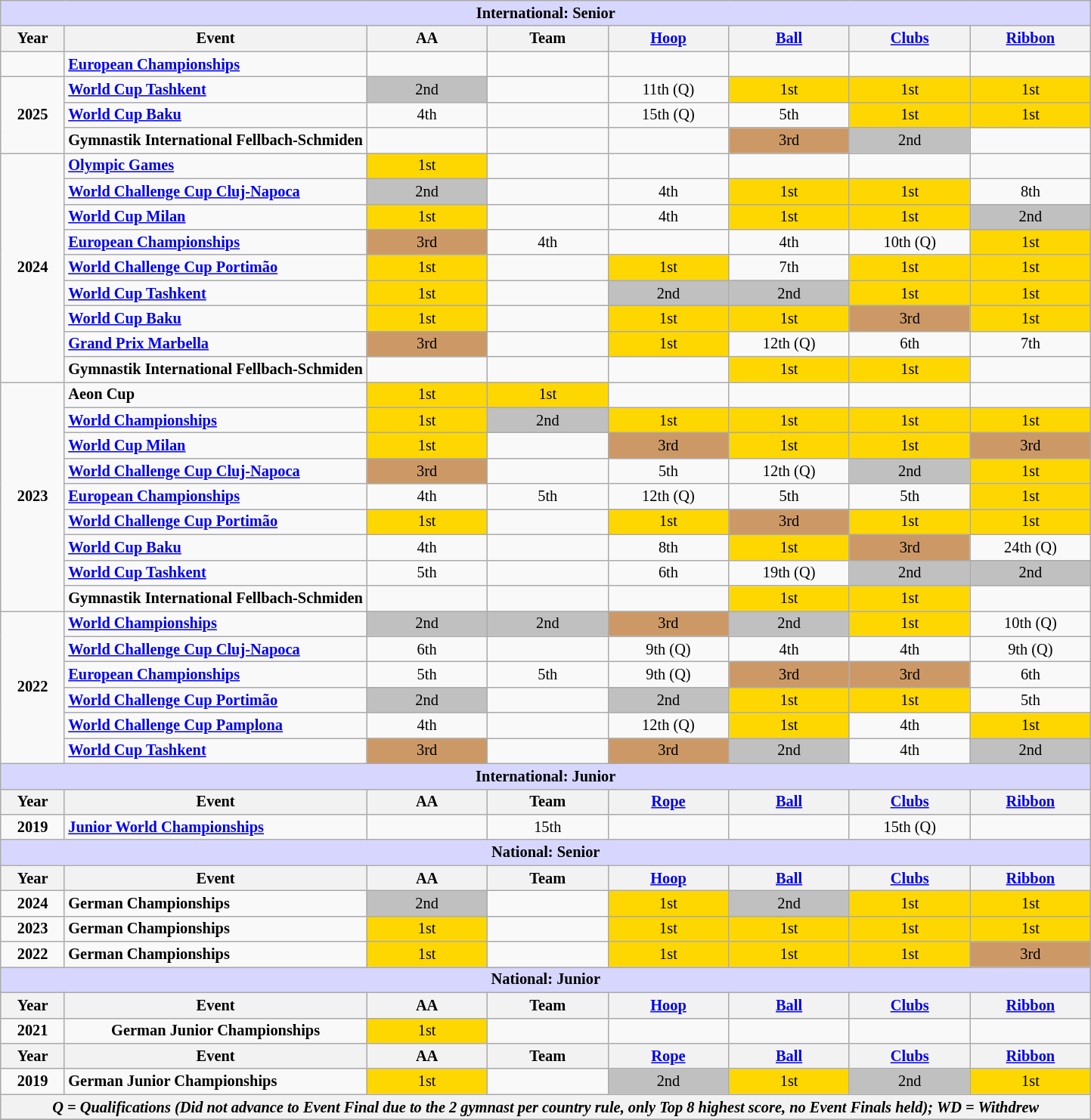<table class="wikitable" style="text-align:center; font-size: 85%;">
<tr>
<th align=center colspan=8  style="background-color: #D6D6FF; "><strong>International: Senior</strong></th>
</tr>
<tr>
<th>Year</th>
<th>Event</th>
<th width=100px>AA</th>
<th width=100px>Team</th>
<th width=100px><a href='#'>Hoop</a></th>
<th width=100px><a href='#'>Ball</a></th>
<th width=100px><a href='#'>Clubs</a></th>
<th width=100px><a href='#'>Ribbon</a></th>
</tr>
<tr>
<td></td>
<td align=left><strong><a href='#'>European Championships</a></strong></td>
<td></td>
<td></td>
<td></td>
<td></td>
<td></td>
<td></td>
</tr>
<tr>
<td rowspan="3"><strong>2025</strong></td>
<td align=left><strong><a href='#'>World Cup Tashkent</a></strong></td>
<td bgcolor=silver>2nd</td>
<td></td>
<td>11th (Q)</td>
<td bgcolor=gold>1st</td>
<td bgcolor=gold>1st</td>
<td bgcolor=gold>1st</td>
</tr>
<tr>
<td align=left><strong><a href='#'>World Cup Baku</a></strong></td>
<td>4th</td>
<td></td>
<td>15th (Q)</td>
<td>5th</td>
<td bgcolor=gold>1st</td>
<td bgcolor=gold>1st</td>
</tr>
<tr>
<td align=left><strong>Gymnastik International Fellbach-Schmiden</strong></td>
<td></td>
<td></td>
<td></td>
<td bgcolor=CC9966>3rd</td>
<td bgcolor=silver>2nd</td>
<td></td>
</tr>
<tr>
<td rowspan="9"><strong>2024</strong></td>
<td align=left><strong><a href='#'>Olympic Games</a></strong></td>
<td bgcolor=gold>1st</td>
<td></td>
<td></td>
<td></td>
<td></td>
<td></td>
</tr>
<tr>
<td align=left><strong><a href='#'>World Challenge Cup Cluj-Napoca</a></strong></td>
<td bgcolor=silver>2nd</td>
<td></td>
<td>4th</td>
<td bgcolor=gold>1st</td>
<td bgcolor=gold>1st</td>
<td>8th</td>
</tr>
<tr>
<td align=left><strong><a href='#'>World Cup Milan</a></strong></td>
<td bgcolor=gold>1st</td>
<td></td>
<td>4th</td>
<td bgcolor=gold>1st</td>
<td bgcolor=gold>1st</td>
<td bgcolor=silver>2nd</td>
</tr>
<tr>
<td align=left><strong><a href='#'>European Championships</a></strong></td>
<td bgcolor=CC9966>3rd</td>
<td>4th</td>
<td></td>
<td>4th</td>
<td>10th (Q)</td>
<td bgcolor=gold>1st</td>
</tr>
<tr>
<td align=left><strong><a href='#'>World Challenge Cup Portimão</a></strong></td>
<td bgcolor=gold>1st</td>
<td></td>
<td bgcolor=gold>1st</td>
<td>7th</td>
<td bgcolor=gold>1st</td>
<td bgcolor=gold>1st</td>
</tr>
<tr>
<td align=left><strong><a href='#'>World Cup Tashkent</a></strong></td>
<td bgcolor=gold>1st</td>
<td></td>
<td bgcolor=silver>2nd</td>
<td bgcolor=silver>2nd</td>
<td bgcolor=gold>1st</td>
<td bgcolor=gold>1st</td>
</tr>
<tr>
<td align=left><strong><a href='#'>World Cup Baku</a></strong></td>
<td bgcolor=gold>1st</td>
<td></td>
<td bgcolor=gold>1st</td>
<td bgcolor=gold>1st</td>
<td bgcolor=CC9966>3rd</td>
<td bgcolor=gold>1st</td>
</tr>
<tr>
<td style="text-align:left"><strong><a href='#'>Grand Prix Marbella</a></strong></td>
<td bgcolor=CC9966>3rd</td>
<td></td>
<td bgcolor=gold>1st</td>
<td>12th (Q)</td>
<td>6th</td>
<td>7th</td>
</tr>
<tr>
<td align=left><strong>Gymnastik International Fellbach-Schmiden</strong></td>
<td></td>
<td></td>
<td></td>
<td bgcolor="gold">1st</td>
<td bgcolor="gold">1st</td>
<td></td>
</tr>
<tr>
<td rowspan="9"><strong>2023</strong></td>
<td align=left><strong>Aeon Cup </strong></td>
<td bgcolor=gold>1st</td>
<td bgcolor=gold>1st</td>
<td></td>
<td></td>
<td></td>
<td></td>
</tr>
<tr>
<td align=left><strong><a href='#'>World Championships</a></strong></td>
<td bgcolor=gold>1st</td>
<td bgcolor="silver">2nd</td>
<td bgcolor=gold>1st</td>
<td bgcolor=gold>1st</td>
<td bgcolor=gold>1st</td>
<td bgcolor=gold>1st</td>
</tr>
<tr>
<td align=left><strong><a href='#'>World  Cup Milan</a></strong></td>
<td bgcolor=gold>1st</td>
<td></td>
<td bgcolor=CC9966>3rd</td>
<td bgcolor=gold>1st</td>
<td bgcolor=gold>1st</td>
<td bgcolor=CC9966>3rd</td>
</tr>
<tr>
<td align=left><strong><a href='#'>World Challenge Cup Cluj-Napoca</a></strong></td>
<td bgcolor="CC9966">3rd</td>
<td></td>
<td>5th</td>
<td>12th (Q)</td>
<td bgcolor="silver">2nd</td>
<td bgcolor= gold>1st</td>
</tr>
<tr>
<td align=left><strong><a href='#'>European Championships</a></strong></td>
<td>4th</td>
<td>5th</td>
<td>12th (Q)</td>
<td>5th</td>
<td>5th</td>
<td bgcolor= gold>1st</td>
</tr>
<tr>
<td align="left"><strong><a href='#'>World Challenge Cup Portimão</a></strong></td>
<td bgcolor="gold">1st</td>
<td></td>
<td bgcolor="gold">1st</td>
<td bgcolor="CC9966">3rd</td>
<td bgcolor="gold">1st</td>
<td bgcolor="gold">1st</td>
</tr>
<tr>
<td align="left"><strong><a href='#'>World Cup Baku</a></strong></td>
<td>4th</td>
<td></td>
<td>8th</td>
<td bgcolor="gold">1st</td>
<td bgcolor="CC9966">3rd</td>
<td>24th (Q)</td>
</tr>
<tr>
<td align="left"><strong><a href='#'>World Cup Tashkent</a></strong></td>
<td>5th</td>
<td></td>
<td>6th</td>
<td>19th (Q)</td>
<td bgcolor="silver">2nd</td>
<td bgcolor="silver">2nd</td>
</tr>
<tr>
<td align=left><strong>Gymnastik International Fellbach-Schmiden</strong></td>
<td></td>
<td></td>
<td></td>
<td bgcolor="gold">1st</td>
<td bgcolor="gold">1st</td>
<td></td>
</tr>
<tr>
<td rowspan="6"><strong>2022</strong></td>
<td align=left><a href='#'><strong>World Championships</strong></a></td>
<td bgcolor="silver">2nd</td>
<td bgcolor="silver">2nd</td>
<td bgcolor="CC9966">3rd</td>
<td bgcolor="silver">2nd</td>
<td bgcolor="gold">1st</td>
<td>10th (Q)</td>
</tr>
<tr>
<td align=left><a href='#'><strong>World Challenge Cup Cluj-Napoca</strong></a></td>
<td>6th</td>
<td></td>
<td>9th (Q)</td>
<td>4th</td>
<td>4th</td>
<td>9th (Q)</td>
</tr>
<tr>
<td align=left><a href='#'><strong>European Championships</strong></a></td>
<td>5th</td>
<td>5th</td>
<td>9th (Q)</td>
<td bgcolor="CC9966">3rd</td>
<td bgcolor="CC9966">3rd</td>
<td>6th</td>
</tr>
<tr>
<td align=left><a href='#'><strong>World Challenge Cup Portimão</strong></a></td>
<td bgcolor="silver">2nd</td>
<td></td>
<td bgcolor="silver">2nd</td>
<td bgcolor="gold">1st</td>
<td bgcolor="gold">1st</td>
<td>5th</td>
</tr>
<tr>
<td align=left><a href='#'><strong>World Challenge Cup Pamplona</strong></a></td>
<td>4th</td>
<td></td>
<td>12th (Q)</td>
<td bgcolor="gold">1st</td>
<td>4th</td>
<td bgcolor="gold">1st</td>
</tr>
<tr>
<td align=left><a href='#'><strong>World Cup Tashkent</strong></a></td>
<td bgcolor="CC9966">3rd</td>
<td></td>
<td bgcolor="CC9966">3rd</td>
<td bgcolor="silver">2nd</td>
<td>4th</td>
<td bgcolor="silver">2nd</td>
</tr>
<tr>
<th align=center colspan=8  style="background-color: #D6D6FF; "><strong>International: Junior</strong></th>
</tr>
<tr>
<th>Year</th>
<th>Event</th>
<th width=100px>AA</th>
<th width=100px>Team</th>
<th width=100px><a href='#'>Rope</a></th>
<th width=100px><a href='#'>Ball</a></th>
<th width=100px><a href='#'>Clubs</a></th>
<th width=100px><a href='#'>Ribbon</a></th>
</tr>
<tr>
<td rowspan="1" width=50px><strong>2019</strong></td>
<td align=left><a href='#'><strong>Junior World Championships</strong></a></td>
<td></td>
<td>15th</td>
<td></td>
<td></td>
<td>15th (Q)</td>
<td></td>
</tr>
<tr>
<th colspan="8" align="center" style="background-color: #D6D6FF; "><strong>National: Senior</strong></th>
</tr>
<tr>
<th>Year</th>
<th>Event</th>
<th width=100px>AA</th>
<th width=100px>Team</th>
<th width=100px><a href='#'>Hoop</a></th>
<th width=100px><a href='#'>Ball</a></th>
<th width=100px><a href='#'>Clubs</a></th>
<th width=100px><a href='#'>Ribbon</a></th>
</tr>
<tr>
<td><strong>2024</strong></td>
<td align=left><strong>German Championships</strong></td>
<td bgcolor=silver>2nd</td>
<td></td>
<td bgcolor=gold>1st</td>
<td bgcolor=silver>2nd</td>
<td bgcolor=gold>1st</td>
<td bgcolor=gold>1st</td>
</tr>
<tr>
<td><strong>2023</strong></td>
<td align=left><strong>German Championships</strong></td>
<td bgcolor="gold">1st</td>
<td></td>
<td bgcolor="gold">1st</td>
<td bgcolor="gold">1st</td>
<td bgcolor="gold">1st</td>
<td bgcolor="gold">1st</td>
</tr>
<tr>
<td><strong>2022</strong></td>
<td align=left><strong>German Championships</strong></td>
<td bgcolor="gold">1st</td>
<td></td>
<td bgcolor="gold">1st</td>
<td bgcolor="gold">1st</td>
<td bgcolor="gold">1st</td>
<td bgcolor="CC9966">3rd</td>
</tr>
<tr>
<th colspan="8" align="center" style="background-color: #D6D6FF; "><strong>National: Junior</strong></th>
</tr>
<tr>
<th>Year</th>
<th>Event</th>
<th>AA</th>
<th>Team</th>
<th><a href='#'>Hoop</a></th>
<th><a href='#'>Ball</a></th>
<th><a href='#'>Clubs</a></th>
<th><a href='#'>Ribbon</a></th>
</tr>
<tr>
<td><strong>2021</strong></td>
<td><strong>German Junior Championships</strong></td>
<td bgcolor="gold">1st</td>
<td></td>
<td></td>
<td></td>
<td></td>
<td></td>
</tr>
<tr>
<th>Year</th>
<th>Event</th>
<th>AA</th>
<th>Team</th>
<th><a href='#'>Rope</a></th>
<th><a href='#'>Ball</a></th>
<th><a href='#'>Clubs</a></th>
<th><a href='#'>Ribbon</a></th>
</tr>
<tr>
<td><strong>2019</strong></td>
<td align=left><strong>German Junior Championships</strong></td>
<td bgcolor="gold">1st</td>
<td></td>
<td bgcolor="silver">2nd</td>
<td bgcolor="gold">1st</td>
<td bgcolor="silver">2nd</td>
<td bgcolor="gold">1st</td>
</tr>
<tr>
<th colspan="8" align="center"><em>Q = Qualifications (Did not advance to Event Final due to the 2 gymnast per country rule, only Top 8 highest score, no Event Finals held);</em> <em>WD = Withdrew</em></th>
</tr>
<tr>
</tr>
</table>
